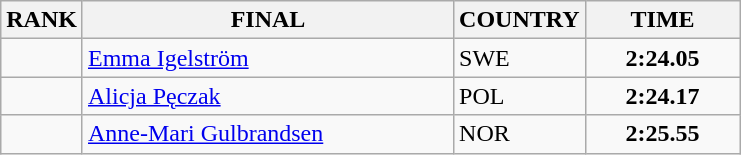<table class="wikitable">
<tr>
<th>RANK</th>
<th align="left" style="width: 15em">FINAL</th>
<th>COUNTRY</th>
<th style="width: 6em">TIME</th>
</tr>
<tr>
<td align="center"></td>
<td><a href='#'>Emma Igelström</a></td>
<td> SWE</td>
<td align="center"><strong>2:24.05</strong></td>
</tr>
<tr>
<td align="center"></td>
<td><a href='#'>Alicja Pęczak</a></td>
<td> POL</td>
<td align="center"><strong>2:24.17</strong></td>
</tr>
<tr>
<td align="center"></td>
<td><a href='#'>Anne-Mari Gulbrandsen</a></td>
<td> NOR</td>
<td align="center"><strong>2:25.55</strong></td>
</tr>
</table>
